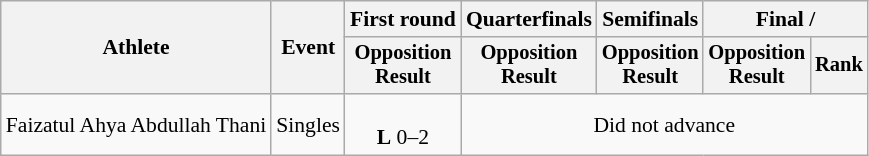<table class="wikitable" style="font-size:90%;">
<tr>
<th rowspan=2>Athlete</th>
<th rowspan=2>Event</th>
<th>First round</th>
<th>Quarterfinals</th>
<th>Semifinals</th>
<th colspan=2>Final / </th>
</tr>
<tr style="font-size:95%">
<th>Opposition<br>Result</th>
<th>Opposition<br>Result</th>
<th>Opposition<br>Result</th>
<th>Opposition<br>Result</th>
<th>Rank</th>
</tr>
<tr align=center>
<td align=left>Faizatul Ahya Abdullah Thani</td>
<td align=left>Singles</td>
<td><br><strong>L</strong> 0–2</td>
<td colspan=4>Did not advance</td>
</tr>
</table>
